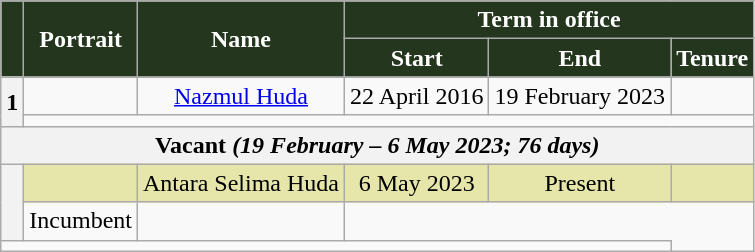<table class="wikitable" style="text-align:center">
<tr>
<th rowspan="2" style="background:#24361E; color:white;"></th>
<th rowspan="2" style="background:#24361E; color:white;">Portrait</th>
<th rowspan="2" style="background:#24361E; color:white;">Name<br></th>
<th colspan="3" style="background:#24361E; color:white;"><strong>Term in office</strong></th>
</tr>
<tr>
<th style="background:#24361E; color:white;"><strong>Start</strong></th>
<th style="background:#24361E; color:white;"><strong>End</strong></th>
<th style="background:#24361E; color:white;"><strong>Tenure</strong></th>
</tr>
<tr>
<th rowspan="2">1</th>
<td></td>
<td><a href='#'>Nazmul Huda</a><br></td>
<td>22 April 2016</td>
<td>19 February 2023</td>
<td></td>
</tr>
<tr>
<td colspan="5"></td>
</tr>
<tr>
<th colspan="6"><strong>Vacant</strong>  <em>(19 February <strong>– 6 May 2023; 76 days)<strong><em></th>
</tr>
<tr>
<th rowspan="2"></th>
<td style="background:#e6e6aa;"></td>
<td style="background:#e6e6aa;">Antara Selima Huda<br></td>
<td style="background:#e6e6aa;">6 May 2023</td>
<td style="background:#e6e6aa;">Present</td>
<td style="background:#e6e6aa;"></td>
</tr>
<tr>
<td></em>Incumbent<em></td>
<td></td>
</tr>
<tr>
<td colspan="5"></td>
</tr>
</table>
